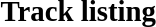<table class="collapsible collapsed" border="0" style="width:67%">
<tr>
<th style="width:14em; text-align:left"><big><strong>Track listing</strong></big></th>
<th></th>
</tr>
<tr>
<td colspan="2"><br></td>
</tr>
</table>
